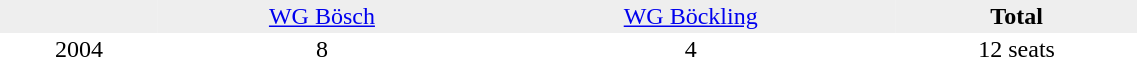<table border="0" cellpadding="2" cellspacing="0" width="60%">
<tr bgcolor="#eeeeee" align="center">
<td></td>
<td><a href='#'>WG Bösch</a></td>
<td><a href='#'>WG Böckling</a></td>
<td><strong>Total</strong></td>
</tr>
<tr align="center">
<td>2004</td>
<td>8</td>
<td>4</td>
<td>12 seats</td>
</tr>
</table>
